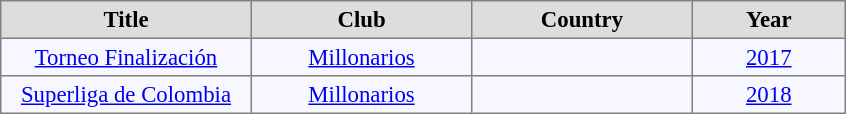<table align="center" bgcolor="#f7f8ff" cellpadding="3" cellspacing="0" border="1" style="font-size: 95%; border: gray solid 1px; border-collapse: collapse;">
<tr align="center" style="color:black;" bgcolor="#dddddd">
<th width="160">Title</th>
<th width="140">Club</th>
<th width="140">Country</th>
<th width="95">Year</th>
</tr>
<tr align=center>
<td><a href='#'>Torneo Finalización</a></td>
<td><a href='#'>Millonarios</a></td>
<td></td>
<td><a href='#'>2017</a></td>
</tr>
<tr align=center>
<td><a href='#'>Superliga de Colombia</a></td>
<td><a href='#'>Millonarios</a></td>
<td></td>
<td><a href='#'>2018</a></td>
</tr>
</table>
